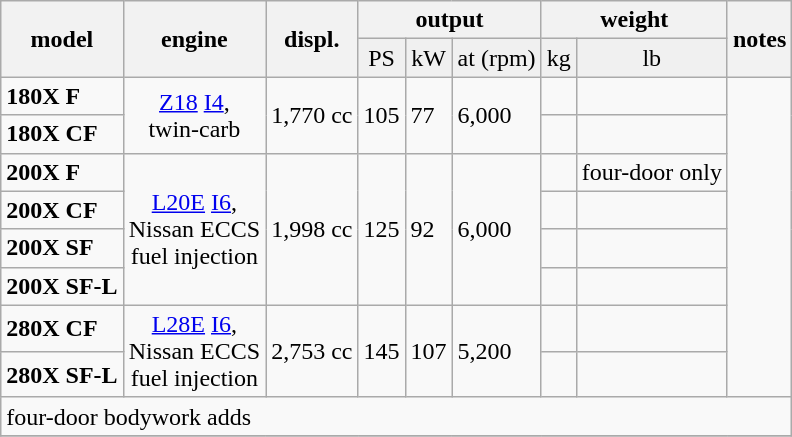<table class="wikitable" style="text-align:left">
<tr>
<th rowspan="2">model</th>
<th rowspan="2">engine</th>
<th rowspan="2">displ.</th>
<th colspan="3">output</th>
<th colspan="2">weight</th>
<th rowspan="2">notes</th>
</tr>
<tr>
<td align="center" style="background:#f0f0f0;">PS</td>
<td align="center" style="background:#f0f0f0;">kW</td>
<td align="center" style="background:#f0f0f0;">at (rpm)</td>
<td align="center" style="background:#f0f0f0;">kg</td>
<td align="center" style="background:#f0f0f0;">lb</td>
</tr>
<tr>
<td><strong>180X F</strong></td>
<td rowspan="2" align="center"><a href='#'>Z18</a> <a href='#'>I4</a>,<br>twin-carb</td>
<td rowspan="2">1,770 cc</td>
<td rowspan="2">105</td>
<td rowspan="2">77</td>
<td rowspan="2">6,000</td>
<td></td>
<td></td>
</tr>
<tr>
<td><strong>180X CF</strong></td>
<td></td>
<td></td>
</tr>
<tr>
<td><strong>200X F</strong></td>
<td rowspan="4" align="center"><a href='#'>L20E</a> <a href='#'>I6</a>,<br>Nissan ECCS<br>fuel injection</td>
<td rowspan="4">1,998 cc</td>
<td rowspan="4">125</td>
<td rowspan="4">92</td>
<td rowspan="4">6,000</td>
<td></td>
<td>four-door only</td>
</tr>
<tr>
<td><strong>200X CF</strong></td>
<td></td>
<td></td>
</tr>
<tr>
<td><strong>200X SF</strong></td>
<td></td>
<td></td>
</tr>
<tr>
<td><strong>200X SF-L</strong></td>
<td></td>
<td></td>
</tr>
<tr>
<td><strong>280X CF</strong></td>
<td rowspan="2" align="center"><a href='#'>L28E</a> <a href='#'>I6</a>,<br>Nissan ECCS<br>fuel injection</td>
<td rowspan="2">2,753 cc</td>
<td rowspan="2">145</td>
<td rowspan="2">107</td>
<td rowspan="2">5,200</td>
<td></td>
<td></td>
</tr>
<tr>
<td><strong>280X SF-L</strong></td>
<td></td>
<td></td>
</tr>
<tr>
<td colspan="9">four-door bodywork adds </td>
</tr>
<tr>
</tr>
</table>
